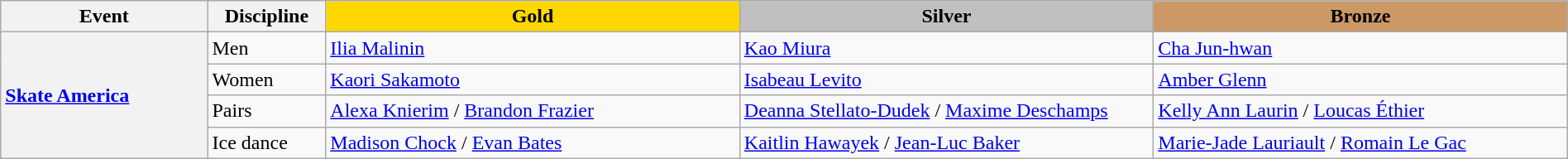<table class="wikitable unsortable" style="text-align:left; width:100%;">
<tr>
<th scope="col" style="width:10%">Event</th>
<th scope="col" style="width:5%">Discipline</th>
<td scope="col" style="text-align:center; width:20%; background:gold"><strong>Gold</strong></td>
<td scope="col" style="text-align:center; width:20%; background:silver"><strong>Silver</strong></td>
<td scope="col" style="text-align:center; width:20%; background:#c96"><strong>Bronze</strong></td>
</tr>
<tr>
<th scope="row" style="text-align:left" rowspan="4"> <a href='#'>Skate America</a></th>
<td>Men</td>
<td> <a href='#'>Ilia Malinin</a></td>
<td> <a href='#'>Kao Miura</a></td>
<td> <a href='#'>Cha Jun-hwan</a></td>
</tr>
<tr>
<td>Women</td>
<td> <a href='#'>Kaori Sakamoto</a></td>
<td> <a href='#'>Isabeau Levito</a></td>
<td> <a href='#'>Amber Glenn</a></td>
</tr>
<tr>
<td>Pairs</td>
<td> <a href='#'>Alexa Knierim</a> / <a href='#'>Brandon Frazier</a></td>
<td> <a href='#'>Deanna Stellato-Dudek</a> / <a href='#'>Maxime Deschamps</a></td>
<td> <a href='#'>Kelly Ann Laurin</a> / <a href='#'>Loucas Éthier</a></td>
</tr>
<tr>
<td>Ice dance</td>
<td> <a href='#'>Madison Chock</a> / <a href='#'>Evan Bates</a></td>
<td> <a href='#'>Kaitlin Hawayek</a> / <a href='#'>Jean-Luc Baker</a></td>
<td> <a href='#'>Marie-Jade Lauriault</a> / <a href='#'>Romain Le Gac</a></td>
</tr>
</table>
